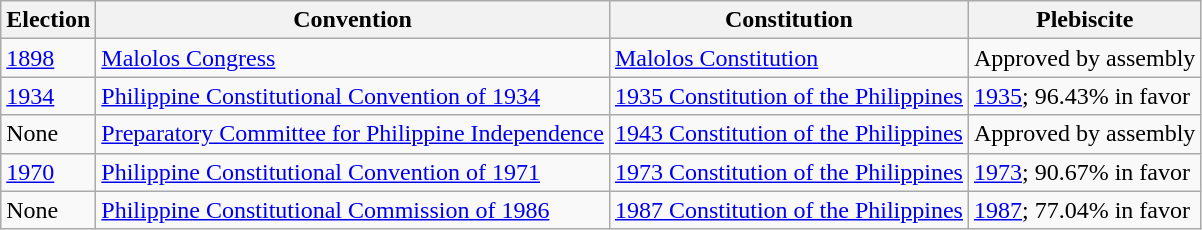<table class="wikitable">
<tr>
<th>Election</th>
<th>Convention</th>
<th>Constitution</th>
<th>Plebiscite</th>
</tr>
<tr>
<td><a href='#'>1898</a></td>
<td><a href='#'>Malolos Congress</a></td>
<td><a href='#'>Malolos Constitution</a></td>
<td>Approved by assembly</td>
</tr>
<tr>
<td><a href='#'>1934</a></td>
<td><a href='#'>Philippine Constitutional Convention of 1934</a></td>
<td><a href='#'>1935 Constitution of the Philippines</a></td>
<td><a href='#'>1935</a>; 96.43% in favor</td>
</tr>
<tr>
<td>None</td>
<td><a href='#'>Preparatory Committee for Philippine Independence</a></td>
<td><a href='#'>1943 Constitution of the Philippines</a></td>
<td>Approved by assembly</td>
</tr>
<tr>
<td><a href='#'>1970</a></td>
<td><a href='#'>Philippine Constitutional Convention of 1971</a></td>
<td><a href='#'>1973 Constitution of the Philippines</a></td>
<td><a href='#'>1973</a>; 90.67% in favor</td>
</tr>
<tr>
<td>None</td>
<td><a href='#'>Philippine Constitutional Commission of 1986</a></td>
<td><a href='#'>1987 Constitution of the Philippines</a></td>
<td><a href='#'>1987</a>; 77.04% in favor</td>
</tr>
</table>
